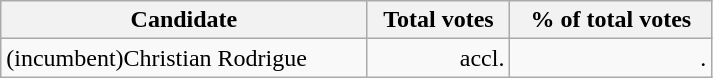<table class="wikitable" width="475">
<tr>
<th align="left">Candidate</th>
<th align="right">Total votes</th>
<th align="right">% of total votes</th>
</tr>
<tr>
<td align="left">(incumbent)Christian Rodrigue</td>
<td align="right">accl.</td>
<td align="right">.</td>
</tr>
</table>
